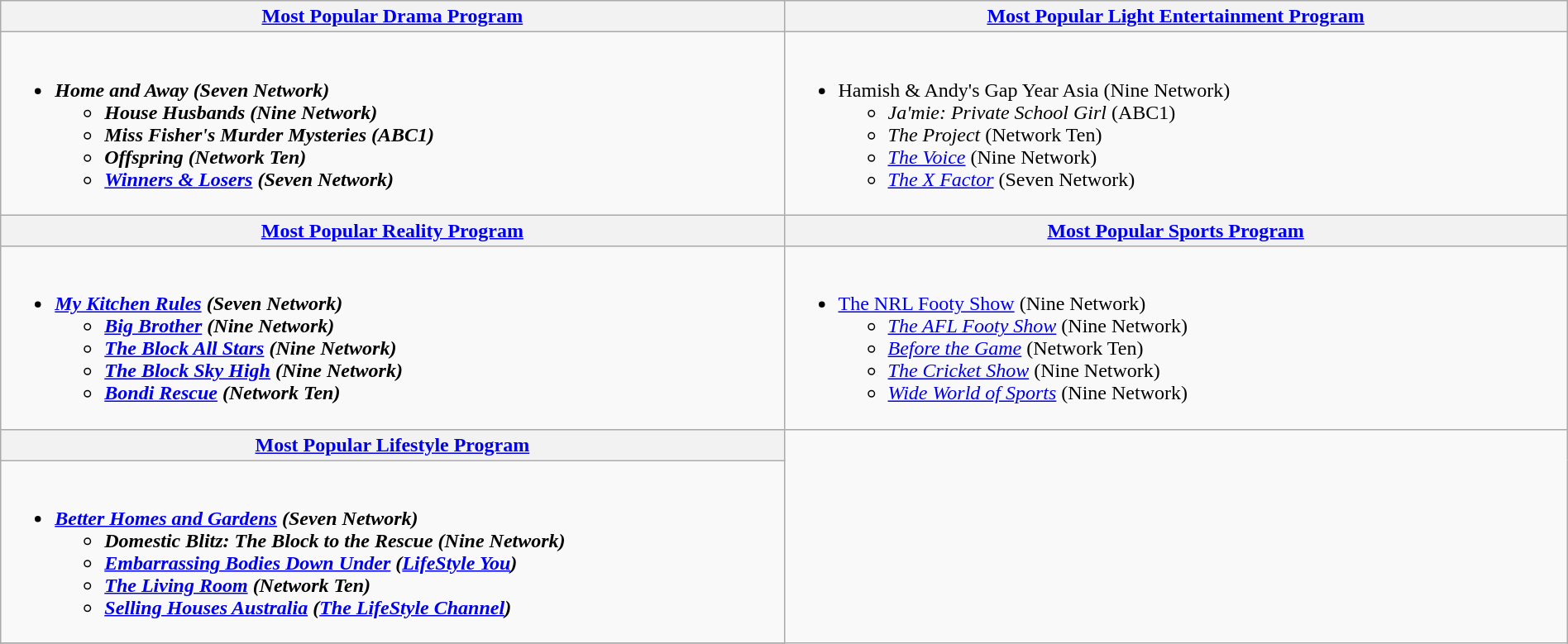<table class=wikitable width="100%">
<tr>
<th width="50%"><a href='#'>Most Popular Drama Program</a></th>
<th width="50%"><a href='#'>Most Popular Light Entertainment Program</a></th>
</tr>
<tr>
<td valign="top"><br><ul><li><strong><em>Home and Away<em> (Seven Network)<strong><ul><li></em>House Husbands<em> (Nine Network)</li><li></em>Miss Fisher's Murder Mysteries<em> (ABC1)</li><li></em>Offspring<em> (Network Ten)</li><li></em><a href='#'>Winners & Losers</a><em> (Seven Network)</li></ul></li></ul></td>
<td valign="top"><br><ul><li></em></strong>Hamish & Andy's Gap Year Asia</em> (Nine Network)</strong><ul><li><em>Ja'mie: Private School Girl</em> (ABC1)</li><li><em>The Project</em> (Network Ten)</li><li><em><a href='#'>The Voice</a></em> (Nine Network)</li><li><em><a href='#'>The X Factor</a></em> (Seven Network)</li></ul></li></ul></td>
</tr>
<tr>
<th width="50%"><a href='#'>Most Popular Reality Program</a></th>
<th width="50%"><a href='#'>Most Popular Sports Program</a></th>
</tr>
<tr>
<td valign="top"><br><ul><li><strong><em><a href='#'>My Kitchen Rules</a><em> (Seven Network)<strong><ul><li></em><a href='#'>Big Brother</a><em> (Nine Network)</li><li></em><a href='#'>The Block All Stars</a><em> (Nine Network)</li><li></em><a href='#'>The Block Sky High</a><em> (Nine Network)</li><li></em><a href='#'>Bondi Rescue</a><em> (Network Ten)</li></ul></li></ul></td>
<td valign="top"><br><ul><li></em></strong><a href='#'>The NRL Footy Show</a></em> (Nine Network)</strong><ul><li><em><a href='#'>The AFL Footy Show</a></em> (Nine Network)</li><li><em><a href='#'>Before the Game</a></em> (Network Ten)</li><li><em><a href='#'>The Cricket Show</a></em> (Nine Network)</li><li><em><a href='#'>Wide World of Sports</a></em> (Nine Network)</li></ul></li></ul></td>
</tr>
<tr>
<th width="50%"><a href='#'>Most Popular Lifestyle Program</a></th>
</tr>
<tr>
<td valign="top"><br><ul><li><strong><em><a href='#'>Better Homes and Gardens</a><em> (Seven Network)<strong><ul><li></em>Domestic Blitz: The Block to the Rescue<em> (Nine Network)</li><li></em><a href='#'>Embarrassing Bodies Down Under</a><em> (<a href='#'>LifeStyle You</a>)</li><li></em><a href='#'>The Living Room</a><em> (Network Ten)</li><li></em><a href='#'>Selling Houses Australia</a><em> (<a href='#'>The LifeStyle Channel</a>)</li></ul></li></ul></td>
</tr>
<tr>
</tr>
</table>
